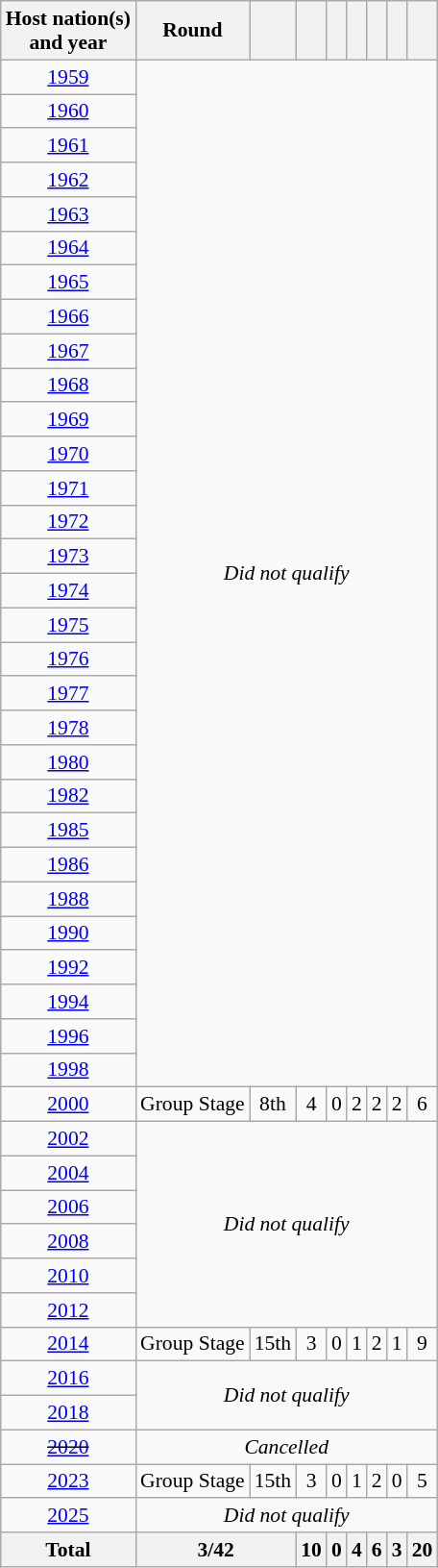<table class="wikitable" style="font-size:90%; text-align:center;">
<tr>
<th scope="col">Host nation(s)<br>and year</th>
<th scope="col">Round</th>
<th scope="col"></th>
<th scope="col"></th>
<th scope="col"></th>
<th scope="col"></th>
<th scope="col"></th>
<th scope="col"></th>
<th scope="col"></th>
</tr>
<tr>
<td> <a href='#'>1959</a></td>
<td colspan="8" rowspan="30"><em>Did not qualify</em></td>
</tr>
<tr>
<td> <a href='#'>1960</a></td>
</tr>
<tr>
<td> <a href='#'>1961</a></td>
</tr>
<tr>
<td> <a href='#'>1962</a></td>
</tr>
<tr>
<td> <a href='#'>1963</a></td>
</tr>
<tr>
<td> <a href='#'>1964</a></td>
</tr>
<tr>
<td> <a href='#'>1965</a></td>
</tr>
<tr>
<td> <a href='#'>1966</a></td>
</tr>
<tr>
<td> <a href='#'>1967</a></td>
</tr>
<tr>
<td> <a href='#'>1968</a></td>
</tr>
<tr>
<td> <a href='#'>1969</a></td>
</tr>
<tr>
<td> <a href='#'>1970</a></td>
</tr>
<tr>
<td> <a href='#'>1971</a></td>
</tr>
<tr>
<td> <a href='#'>1972</a></td>
</tr>
<tr>
<td> <a href='#'>1973</a></td>
</tr>
<tr>
<td> <a href='#'>1974</a></td>
</tr>
<tr>
<td> <a href='#'>1975</a></td>
</tr>
<tr>
<td> <a href='#'>1976</a></td>
</tr>
<tr>
<td> <a href='#'>1977</a></td>
</tr>
<tr>
<td> <a href='#'>1978</a></td>
</tr>
<tr>
<td> <a href='#'>1980</a></td>
</tr>
<tr>
<td> <a href='#'>1982</a></td>
</tr>
<tr>
<td> <a href='#'>1985</a></td>
</tr>
<tr>
<td> <a href='#'>1986</a></td>
</tr>
<tr>
<td> <a href='#'>1988</a></td>
</tr>
<tr>
<td> <a href='#'>1990</a></td>
</tr>
<tr>
<td> <a href='#'>1992</a></td>
</tr>
<tr>
<td> <a href='#'>1994</a></td>
</tr>
<tr>
<td> <a href='#'>1996</a></td>
</tr>
<tr>
<td> <a href='#'>1998</a></td>
</tr>
<tr>
<td> <a href='#'>2000</a></td>
<td>Group Stage</td>
<td>8th</td>
<td>4</td>
<td>0</td>
<td>2</td>
<td>2</td>
<td>2</td>
<td>6</td>
</tr>
<tr>
<td> <a href='#'>2002</a></td>
<td colspan="8" rowspan="6"><em>Did not qualify</em></td>
</tr>
<tr>
<td> <a href='#'>2004</a></td>
</tr>
<tr>
<td> <a href='#'>2006</a></td>
</tr>
<tr>
<td> <a href='#'>2008</a></td>
</tr>
<tr>
<td> <a href='#'>2010</a></td>
</tr>
<tr>
<td> <a href='#'>2012</a></td>
</tr>
<tr>
<td> <a href='#'>2014</a></td>
<td>Group Stage</td>
<td>15th</td>
<td>3</td>
<td>0</td>
<td>1</td>
<td>2</td>
<td>1</td>
<td>9</td>
</tr>
<tr>
<td> <a href='#'>2016</a></td>
<td colspan="8" rowspan="2"><em>Did not qualify</em></td>
</tr>
<tr>
<td> <a href='#'>2018</a></td>
</tr>
<tr>
<td> <s><a href='#'>2020</a></s></td>
<td colspan="8" rowspan="1"><em>Cancelled</em></td>
</tr>
<tr>
<td> <a href='#'>2023</a></td>
<td>Group Stage</td>
<td>15th</td>
<td>3</td>
<td>0</td>
<td>1</td>
<td>2</td>
<td>0</td>
<td>5</td>
</tr>
<tr>
<td> <a href='#'>2025</a></td>
<td colspan=8 rowspan=1><em>Did not qualify</em></td>
</tr>
<tr>
<th>Total</th>
<th colspan="2">3/42</th>
<th>10</th>
<th>0</th>
<th>4</th>
<th>6</th>
<th>3</th>
<th>20</th>
</tr>
</table>
